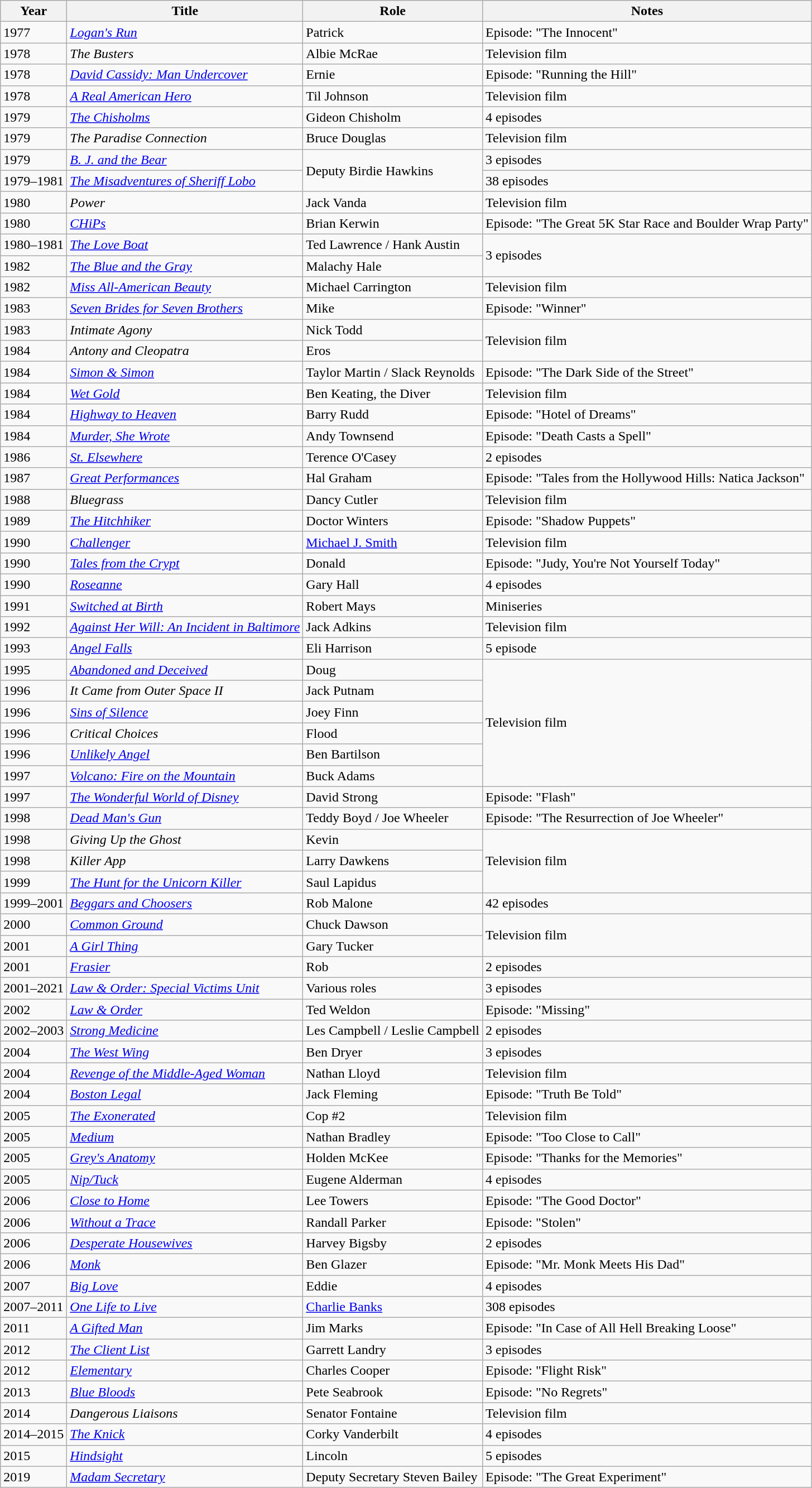<table class="wikitable sortable">
<tr>
<th>Year</th>
<th>Title</th>
<th>Role</th>
<th>Notes</th>
</tr>
<tr>
<td>1977</td>
<td><a href='#'><em>Logan's Run</em></a></td>
<td>Patrick</td>
<td>Episode: "The Innocent"</td>
</tr>
<tr>
<td>1978</td>
<td><em>The Busters</em></td>
<td>Albie McRae</td>
<td>Television film</td>
</tr>
<tr>
<td>1978</td>
<td><em><a href='#'>David Cassidy: Man Undercover</a></em></td>
<td>Ernie</td>
<td>Episode: "Running the Hill"</td>
</tr>
<tr>
<td>1978</td>
<td><a href='#'><em>A Real American Hero</em></a></td>
<td>Til Johnson</td>
<td>Television film</td>
</tr>
<tr>
<td>1979</td>
<td><em><a href='#'>The Chisholms</a></em></td>
<td>Gideon Chisholm</td>
<td>4 episodes</td>
</tr>
<tr>
<td>1979</td>
<td><em>The Paradise Connection</em></td>
<td>Bruce Douglas</td>
<td>Television film</td>
</tr>
<tr>
<td>1979</td>
<td><em><a href='#'>B. J. and the Bear</a></em></td>
<td rowspan="2">Deputy Birdie Hawkins</td>
<td>3 episodes</td>
</tr>
<tr>
<td>1979–1981</td>
<td><em><a href='#'>The Misadventures of Sheriff Lobo</a></em></td>
<td>38 episodes</td>
</tr>
<tr>
<td>1980</td>
<td><em>Power</em></td>
<td>Jack Vanda</td>
<td>Television film</td>
</tr>
<tr>
<td>1980</td>
<td><em><a href='#'>CHiPs</a></em></td>
<td>Brian Kerwin</td>
<td>Episode: "The Great 5K Star Race and Boulder Wrap Party"</td>
</tr>
<tr>
<td>1980–1981</td>
<td><em><a href='#'>The Love Boat</a></em></td>
<td>Ted Lawrence / Hank Austin</td>
<td rowspan="2">3 episodes</td>
</tr>
<tr>
<td>1982</td>
<td><a href='#'><em>The Blue and the Gray</em></a></td>
<td>Malachy Hale</td>
</tr>
<tr>
<td>1982</td>
<td><em><a href='#'>Miss All-American Beauty</a></em></td>
<td>Michael Carrington</td>
<td>Television film</td>
</tr>
<tr>
<td>1983</td>
<td><a href='#'><em>Seven Brides for Seven Brothers</em></a></td>
<td>Mike</td>
<td>Episode: "Winner"</td>
</tr>
<tr>
<td>1983</td>
<td><em>Intimate Agony</em></td>
<td>Nick Todd</td>
<td rowspan="2">Television film</td>
</tr>
<tr>
<td>1984</td>
<td><em>Antony and Cleopatra</em></td>
<td>Eros</td>
</tr>
<tr>
<td>1984</td>
<td><em><a href='#'>Simon & Simon</a></em></td>
<td>Taylor Martin / Slack Reynolds</td>
<td>Episode: "The Dark Side of the Street"</td>
</tr>
<tr>
<td>1984</td>
<td><em><a href='#'>Wet Gold</a></em></td>
<td>Ben Keating, the Diver</td>
<td>Television film</td>
</tr>
<tr>
<td>1984</td>
<td><em><a href='#'>Highway to Heaven</a></em></td>
<td>Barry Rudd</td>
<td>Episode: "Hotel of Dreams"</td>
</tr>
<tr>
<td>1984</td>
<td><em><a href='#'>Murder, She Wrote</a></em></td>
<td>Andy Townsend</td>
<td>Episode: "Death Casts a Spell"</td>
</tr>
<tr>
<td>1986</td>
<td><em><a href='#'>St. Elsewhere</a></em></td>
<td>Terence O'Casey</td>
<td>2 episodes</td>
</tr>
<tr>
<td>1987</td>
<td><em><a href='#'>Great Performances</a></em></td>
<td>Hal Graham</td>
<td>Episode: "Tales from the Hollywood Hills: Natica Jackson"</td>
</tr>
<tr>
<td>1988</td>
<td><em>Bluegrass</em></td>
<td>Dancy Cutler</td>
<td>Television film</td>
</tr>
<tr>
<td>1989</td>
<td><a href='#'><em>The Hitchhiker</em></a></td>
<td>Doctor Winters</td>
<td>Episode: "Shadow Puppets"</td>
</tr>
<tr>
<td>1990</td>
<td><a href='#'><em>Challenger</em></a></td>
<td><a href='#'>Michael J. Smith</a></td>
<td>Television film</td>
</tr>
<tr>
<td>1990</td>
<td><a href='#'><em>Tales from the Crypt</em></a></td>
<td>Donald</td>
<td>Episode: "Judy, You're Not Yourself Today"</td>
</tr>
<tr>
<td>1990</td>
<td><em><a href='#'>Roseanne</a></em></td>
<td>Gary Hall</td>
<td>4 episodes</td>
</tr>
<tr>
<td>1991</td>
<td><a href='#'><em>Switched at Birth</em></a></td>
<td>Robert Mays</td>
<td>Miniseries</td>
</tr>
<tr>
<td>1992</td>
<td><em><a href='#'>Against Her Will: An Incident in Baltimore</a></em></td>
<td>Jack Adkins</td>
<td>Television film</td>
</tr>
<tr>
<td>1993</td>
<td><a href='#'><em>Angel Falls</em></a></td>
<td>Eli Harrison</td>
<td>5 episode</td>
</tr>
<tr>
<td>1995</td>
<td><em><a href='#'>Abandoned and Deceived</a></em></td>
<td>Doug</td>
<td rowspan="6">Television film</td>
</tr>
<tr>
<td>1996</td>
<td><em>It Came from Outer Space II</em></td>
<td>Jack Putnam</td>
</tr>
<tr>
<td>1996</td>
<td><em><a href='#'>Sins of Silence</a></em></td>
<td>Joey Finn</td>
</tr>
<tr>
<td>1996</td>
<td><em>Critical Choices</em></td>
<td>Flood</td>
</tr>
<tr>
<td>1996</td>
<td><em><a href='#'>Unlikely Angel</a></em></td>
<td>Ben Bartilson</td>
</tr>
<tr>
<td>1997</td>
<td><em><a href='#'>Volcano: Fire on the Mountain</a></em></td>
<td>Buck Adams</td>
</tr>
<tr>
<td>1997</td>
<td><em><a href='#'>The Wonderful World of Disney</a></em></td>
<td>David Strong</td>
<td>Episode: "Flash"</td>
</tr>
<tr>
<td>1998</td>
<td><em><a href='#'>Dead Man's Gun</a></em></td>
<td>Teddy Boyd / Joe Wheeler</td>
<td>Episode: "The Resurrection of Joe Wheeler"</td>
</tr>
<tr>
<td>1998</td>
<td><em>Giving Up the Ghost</em></td>
<td>Kevin</td>
<td rowspan="3">Television film</td>
</tr>
<tr>
<td>1998</td>
<td><em>Killer App</em></td>
<td>Larry Dawkens</td>
</tr>
<tr>
<td>1999</td>
<td><em><a href='#'>The Hunt for the Unicorn Killer</a></em></td>
<td>Saul Lapidus</td>
</tr>
<tr>
<td>1999–2001</td>
<td><a href='#'><em>Beggars and Choosers</em></a></td>
<td>Rob Malone</td>
<td>42 episodes</td>
</tr>
<tr>
<td>2000</td>
<td><a href='#'><em>Common Ground</em></a></td>
<td>Chuck Dawson</td>
<td rowspan="2">Television film</td>
</tr>
<tr>
<td>2001</td>
<td><em><a href='#'>A Girl Thing</a></em></td>
<td>Gary Tucker</td>
</tr>
<tr>
<td>2001</td>
<td><em><a href='#'>Frasier</a></em></td>
<td>Rob</td>
<td>2 episodes</td>
</tr>
<tr>
<td>2001–2021</td>
<td><em><a href='#'>Law & Order: Special Victims Unit</a></em></td>
<td>Various roles</td>
<td>3 episodes</td>
</tr>
<tr>
<td>2002</td>
<td><em><a href='#'>Law & Order</a></em></td>
<td>Ted Weldon</td>
<td>Episode: "Missing"</td>
</tr>
<tr>
<td>2002–2003</td>
<td><em><a href='#'>Strong Medicine</a></em></td>
<td>Les Campbell / Leslie Campbell</td>
<td>2 episodes</td>
</tr>
<tr>
<td>2004</td>
<td><em><a href='#'>The West Wing</a></em></td>
<td>Ben Dryer</td>
<td>3 episodes</td>
</tr>
<tr>
<td>2004</td>
<td><em><a href='#'>Revenge of the Middle-Aged Woman</a></em></td>
<td>Nathan Lloyd</td>
<td>Television film</td>
</tr>
<tr>
<td>2004</td>
<td><em><a href='#'>Boston Legal</a></em></td>
<td>Jack Fleming</td>
<td>Episode: "Truth Be Told"</td>
</tr>
<tr>
<td>2005</td>
<td><em><a href='#'>The Exonerated</a></em></td>
<td>Cop #2</td>
<td>Television film</td>
</tr>
<tr>
<td>2005</td>
<td><a href='#'><em>Medium</em></a></td>
<td>Nathan Bradley</td>
<td>Episode: "Too Close to Call"</td>
</tr>
<tr>
<td>2005</td>
<td><em><a href='#'>Grey's Anatomy</a></em></td>
<td>Holden McKee</td>
<td>Episode: "Thanks for the Memories"</td>
</tr>
<tr>
<td>2005</td>
<td><em><a href='#'>Nip/Tuck</a></em></td>
<td>Eugene Alderman</td>
<td>4 episodes</td>
</tr>
<tr>
<td>2006</td>
<td><a href='#'><em>Close to Home</em></a></td>
<td>Lee Towers</td>
<td>Episode: "The Good Doctor"</td>
</tr>
<tr>
<td>2006</td>
<td><em><a href='#'>Without a Trace</a></em></td>
<td>Randall Parker</td>
<td>Episode: "Stolen"</td>
</tr>
<tr>
<td>2006</td>
<td><em><a href='#'>Desperate Housewives</a></em></td>
<td>Harvey Bigsby</td>
<td>2 episodes</td>
</tr>
<tr>
<td>2006</td>
<td><a href='#'><em>Monk</em></a></td>
<td>Ben Glazer</td>
<td>Episode: "Mr. Monk Meets His Dad"</td>
</tr>
<tr>
<td>2007</td>
<td><em><a href='#'>Big Love</a></em></td>
<td>Eddie</td>
<td>4 episodes</td>
</tr>
<tr>
<td>2007–2011</td>
<td><em><a href='#'>One Life to Live</a></em></td>
<td><a href='#'>Charlie Banks</a></td>
<td>308 episodes</td>
</tr>
<tr>
<td>2011</td>
<td><em><a href='#'>A Gifted Man</a></em></td>
<td>Jim Marks</td>
<td>Episode: "In Case of All Hell Breaking Loose"</td>
</tr>
<tr>
<td>2012</td>
<td><a href='#'><em>The Client List</em></a></td>
<td>Garrett Landry</td>
<td>3 episodes</td>
</tr>
<tr>
<td>2012</td>
<td><a href='#'><em>Elementary</em></a></td>
<td>Charles Cooper</td>
<td>Episode: "Flight Risk"</td>
</tr>
<tr>
<td>2013</td>
<td><a href='#'><em>Blue Bloods</em></a></td>
<td>Pete Seabrook</td>
<td>Episode: "No Regrets"</td>
</tr>
<tr>
<td>2014</td>
<td><em>Dangerous Liaisons</em></td>
<td>Senator Fontaine</td>
<td>Television film</td>
</tr>
<tr>
<td>2014–2015</td>
<td><em><a href='#'>The Knick</a></em></td>
<td>Corky Vanderbilt</td>
<td>4 episodes</td>
</tr>
<tr>
<td>2015</td>
<td><a href='#'><em>Hindsight</em></a></td>
<td>Lincoln</td>
<td>5 episodes</td>
</tr>
<tr>
<td>2019</td>
<td><a href='#'><em>Madam Secretary</em></a></td>
<td>Deputy Secretary Steven Bailey</td>
<td>Episode: "The Great Experiment"</td>
</tr>
</table>
